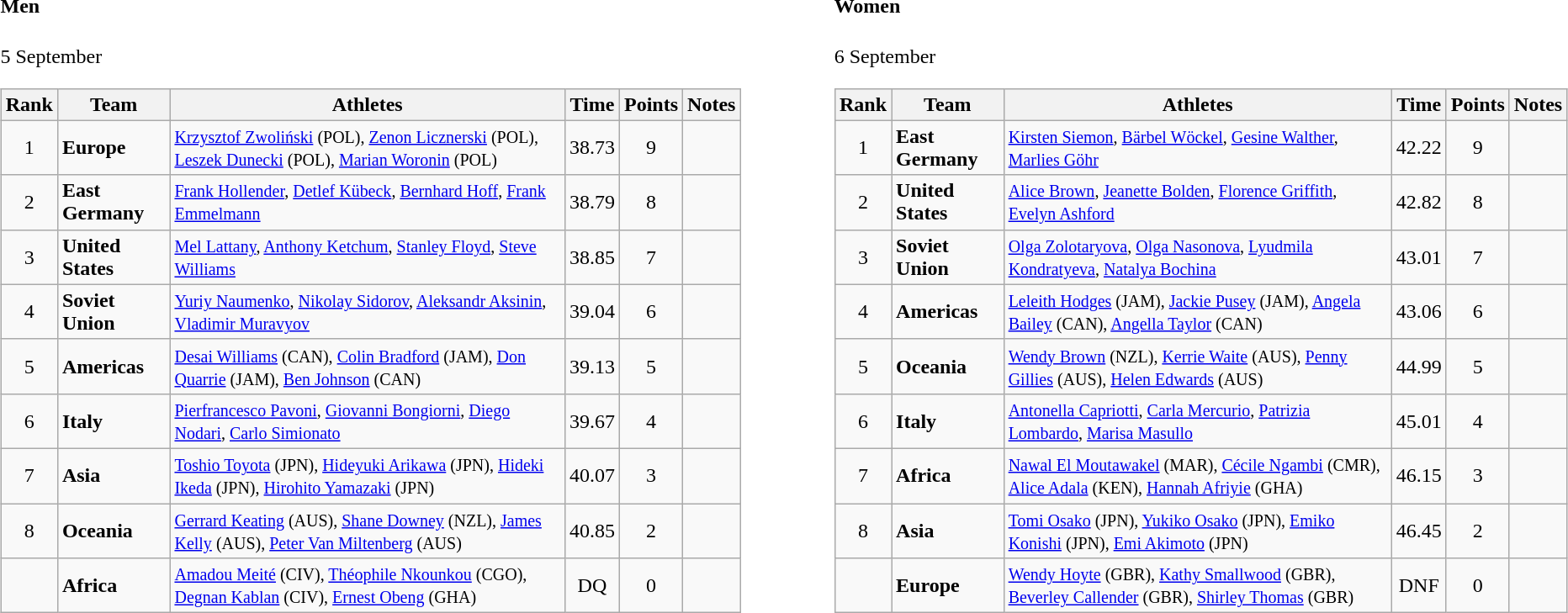<table>
<tr>
<td valign="top"><br><h4>Men</h4>5 September<table class="wikitable" style="text-align:center">
<tr>
<th>Rank</th>
<th>Team</th>
<th>Athletes</th>
<th>Time</th>
<th>Points</th>
<th>Notes</th>
</tr>
<tr>
<td>1</td>
<td align=left><strong>Europe</strong></td>
<td align="left"><small><a href='#'>Krzysztof Zwoliński</a> (POL), <a href='#'>Zenon Licznerski</a> (POL), <a href='#'>Leszek Dunecki</a> (POL), <a href='#'>Marian Woronin</a> (POL)</small></td>
<td>38.73</td>
<td>9</td>
<td></td>
</tr>
<tr>
<td>2</td>
<td align=left><strong>East Germany</strong></td>
<td align="left"><small><a href='#'>Frank Hollender</a>, <a href='#'>Detlef Kübeck</a>, <a href='#'>Bernhard Hoff</a>, <a href='#'>Frank Emmelmann</a></small></td>
<td>38.79</td>
<td>8</td>
<td></td>
</tr>
<tr>
<td>3</td>
<td align=left><strong>United States</strong></td>
<td align="left"><small><a href='#'>Mel Lattany</a>, <a href='#'>Anthony Ketchum</a>, <a href='#'>Stanley Floyd</a>, <a href='#'>Steve Williams</a></small></td>
<td>38.85</td>
<td>7</td>
<td></td>
</tr>
<tr>
<td>4</td>
<td align=left><strong>Soviet Union</strong></td>
<td align="left"><small><a href='#'>Yuriy Naumenko</a>, <a href='#'>Nikolay Sidorov</a>, <a href='#'>Aleksandr Aksinin</a>, <a href='#'>Vladimir Muravyov</a></small></td>
<td>39.04</td>
<td>6</td>
<td></td>
</tr>
<tr>
<td>5</td>
<td align=left><strong>Americas</strong></td>
<td align="left"><small><a href='#'>Desai Williams</a> (CAN), <a href='#'>Colin Bradford</a> (JAM), <a href='#'>Don Quarrie</a> (JAM), <a href='#'>Ben Johnson</a> (CAN)</small></td>
<td>39.13</td>
<td>5</td>
<td></td>
</tr>
<tr>
<td>6</td>
<td align=left><strong>Italy</strong></td>
<td align="left"><small><a href='#'>Pierfrancesco Pavoni</a>, <a href='#'>Giovanni Bongiorni</a>, <a href='#'>Diego Nodari</a>, <a href='#'>Carlo Simionato</a> </small></td>
<td>39.67</td>
<td>4</td>
<td></td>
</tr>
<tr>
<td>7</td>
<td align=left><strong>Asia</strong></td>
<td align="left"><small><a href='#'>Toshio Toyota</a> (JPN), <a href='#'>Hideyuki Arikawa</a> (JPN), <a href='#'>Hideki Ikeda</a> (JPN), <a href='#'>Hirohito Yamazaki</a> (JPN) </small></td>
<td>40.07</td>
<td>3</td>
<td></td>
</tr>
<tr>
<td>8</td>
<td align=left><strong>Oceania</strong></td>
<td align="left"><small><a href='#'>Gerrard Keating</a> (AUS), <a href='#'>Shane Downey</a> (NZL), <a href='#'>James Kelly</a> (AUS), <a href='#'>Peter Van Miltenberg</a> (AUS)</small></td>
<td>40.85</td>
<td>2</td>
<td></td>
</tr>
<tr>
<td></td>
<td align=left><strong>Africa</strong></td>
<td align="left"><small><a href='#'>Amadou Meité</a> (CIV), <a href='#'>Théophile Nkounkou</a> (CGO), <a href='#'>Degnan Kablan</a> (CIV), <a href='#'>Ernest Obeng</a> (GHA)</small></td>
<td>DQ</td>
<td>0</td>
<td></td>
</tr>
</table>
</td>
<td width="50"> </td>
<td valign="top"><br><h4>Women</h4>6 September<table class="wikitable" style="text-align:center">
<tr>
<th>Rank</th>
<th>Team</th>
<th>Athletes</th>
<th>Time</th>
<th>Points</th>
<th>Notes</th>
</tr>
<tr>
<td>1</td>
<td align=left><strong>East Germany</strong></td>
<td align="left"><small><a href='#'>Kirsten Siemon</a>, <a href='#'>Bärbel Wöckel</a>, <a href='#'>Gesine Walther</a>, <a href='#'>Marlies Göhr</a> </small></td>
<td>42.22</td>
<td>9</td>
<td></td>
</tr>
<tr>
<td>2</td>
<td align=left><strong>United States</strong></td>
<td align="left"><small><a href='#'>Alice Brown</a>, <a href='#'>Jeanette Bolden</a>, <a href='#'>Florence Griffith</a>, <a href='#'>Evelyn Ashford</a></small></td>
<td>42.82</td>
<td>8</td>
<td></td>
</tr>
<tr>
<td>3</td>
<td align=left><strong>Soviet Union</strong></td>
<td align="left"><small><a href='#'>Olga Zolotaryova</a>, <a href='#'>Olga Nasonova</a>, <a href='#'>Lyudmila Kondratyeva</a>, <a href='#'>Natalya Bochina</a> </small></td>
<td>43.01</td>
<td>7</td>
<td></td>
</tr>
<tr>
<td>4</td>
<td align=left><strong>Americas</strong></td>
<td align="left"><small><a href='#'>Leleith Hodges</a> (JAM), <a href='#'>Jackie Pusey</a> (JAM), <a href='#'>Angela Bailey</a> (CAN), <a href='#'>Angella Taylor</a> (CAN) </small></td>
<td>43.06</td>
<td>6</td>
<td></td>
</tr>
<tr>
<td>5</td>
<td align=left><strong>Oceania</strong></td>
<td align="left"><small><a href='#'>Wendy Brown</a> (NZL), <a href='#'>Kerrie Waite</a> (AUS), <a href='#'>Penny Gillies</a> (AUS), <a href='#'>Helen Edwards</a> (AUS)</small></td>
<td>44.99</td>
<td>5</td>
<td></td>
</tr>
<tr>
<td>6</td>
<td align=left><strong>Italy</strong></td>
<td align="left"><small><a href='#'>Antonella Capriotti</a>, <a href='#'>Carla Mercurio</a>, <a href='#'>Patrizia Lombardo</a>, <a href='#'>Marisa Masullo</a> </small></td>
<td>45.01</td>
<td>4</td>
<td></td>
</tr>
<tr>
<td>7</td>
<td align=left><strong>Africa</strong></td>
<td align="left"><small><a href='#'>Nawal El Moutawakel</a> (MAR), <a href='#'>Cécile Ngambi</a> (CMR), <a href='#'>Alice Adala</a> (KEN), <a href='#'>Hannah Afriyie</a> (GHA)</small></td>
<td>46.15</td>
<td>3</td>
<td></td>
</tr>
<tr>
<td>8</td>
<td align=left><strong>Asia</strong></td>
<td align="left"><small><a href='#'>Tomi Osako</a> (JPN), <a href='#'>Yukiko Osako</a> (JPN), <a href='#'>Emiko Konishi</a> (JPN), <a href='#'>Emi Akimoto</a> (JPN) </small></td>
<td>46.45</td>
<td>2</td>
<td></td>
</tr>
<tr>
<td></td>
<td align=left><strong>Europe</strong></td>
<td align="left"><small><a href='#'>Wendy Hoyte</a> (GBR), <a href='#'>Kathy Smallwood</a> (GBR), <a href='#'>Beverley Callender</a> (GBR), <a href='#'>Shirley Thomas</a> (GBR)</small></td>
<td>DNF</td>
<td>0</td>
<td></td>
</tr>
</table>
</td>
</tr>
</table>
